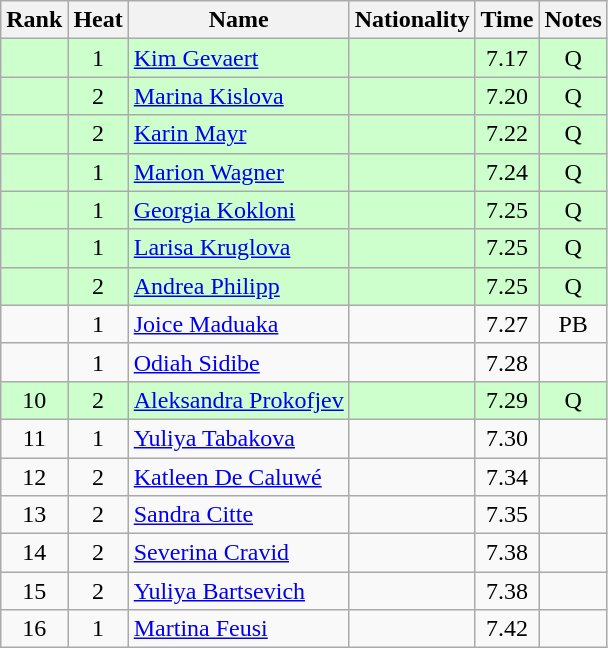<table class="wikitable sortable" style="text-align:center">
<tr>
<th>Rank</th>
<th>Heat</th>
<th>Name</th>
<th>Nationality</th>
<th>Time</th>
<th>Notes</th>
</tr>
<tr bgcolor=ccffcc>
<td></td>
<td>1</td>
<td align="left"><a href='#'>Kim Gevaert</a></td>
<td align=left></td>
<td>7.17</td>
<td>Q</td>
</tr>
<tr bgcolor=ccffcc>
<td></td>
<td>2</td>
<td align="left"><a href='#'>Marina Kislova</a></td>
<td align=left></td>
<td>7.20</td>
<td>Q</td>
</tr>
<tr bgcolor=ccffcc>
<td></td>
<td>2</td>
<td align="left"><a href='#'>Karin Mayr</a></td>
<td align=left></td>
<td>7.22</td>
<td>Q</td>
</tr>
<tr bgcolor=ccffcc>
<td></td>
<td>1</td>
<td align="left"><a href='#'>Marion Wagner</a></td>
<td align=left></td>
<td>7.24</td>
<td>Q</td>
</tr>
<tr bgcolor=ccffcc>
<td></td>
<td>1</td>
<td align="left"><a href='#'>Georgia Kokloni</a></td>
<td align=left></td>
<td>7.25</td>
<td>Q</td>
</tr>
<tr bgcolor=ccffcc>
<td></td>
<td>1</td>
<td align="left"><a href='#'>Larisa Kruglova</a></td>
<td align=left></td>
<td>7.25</td>
<td>Q</td>
</tr>
<tr bgcolor=ccffcc>
<td></td>
<td>2</td>
<td align="left"><a href='#'>Andrea Philipp</a></td>
<td align=left></td>
<td>7.25</td>
<td>Q</td>
</tr>
<tr>
<td></td>
<td>1</td>
<td align="left"><a href='#'>Joice Maduaka</a></td>
<td align=left></td>
<td>7.27</td>
<td>PB</td>
</tr>
<tr>
<td></td>
<td>1</td>
<td align="left"><a href='#'>Odiah Sidibe</a></td>
<td align=left></td>
<td>7.28</td>
<td></td>
</tr>
<tr bgcolor=ccffcc>
<td>10</td>
<td>2</td>
<td align="left"><a href='#'>Aleksandra Prokofjev</a></td>
<td align=left></td>
<td>7.29</td>
<td>Q</td>
</tr>
<tr>
<td>11</td>
<td>1</td>
<td align="left"><a href='#'>Yuliya Tabakova</a></td>
<td align=left></td>
<td>7.30</td>
<td></td>
</tr>
<tr>
<td>12</td>
<td>2</td>
<td align="left"><a href='#'>Katleen De Caluwé</a></td>
<td align=left></td>
<td>7.34</td>
<td></td>
</tr>
<tr>
<td>13</td>
<td>2</td>
<td align="left"><a href='#'>Sandra Citte</a></td>
<td align=left></td>
<td>7.35</td>
<td></td>
</tr>
<tr>
<td>14</td>
<td>2</td>
<td align="left"><a href='#'>Severina Cravid</a></td>
<td align=left></td>
<td>7.38</td>
<td></td>
</tr>
<tr>
<td>15</td>
<td>2</td>
<td align="left"><a href='#'>Yuliya Bartsevich</a></td>
<td align=left></td>
<td>7.38</td>
<td></td>
</tr>
<tr>
<td>16</td>
<td>1</td>
<td align="left"><a href='#'>Martina Feusi</a></td>
<td align=left></td>
<td>7.42</td>
<td></td>
</tr>
</table>
